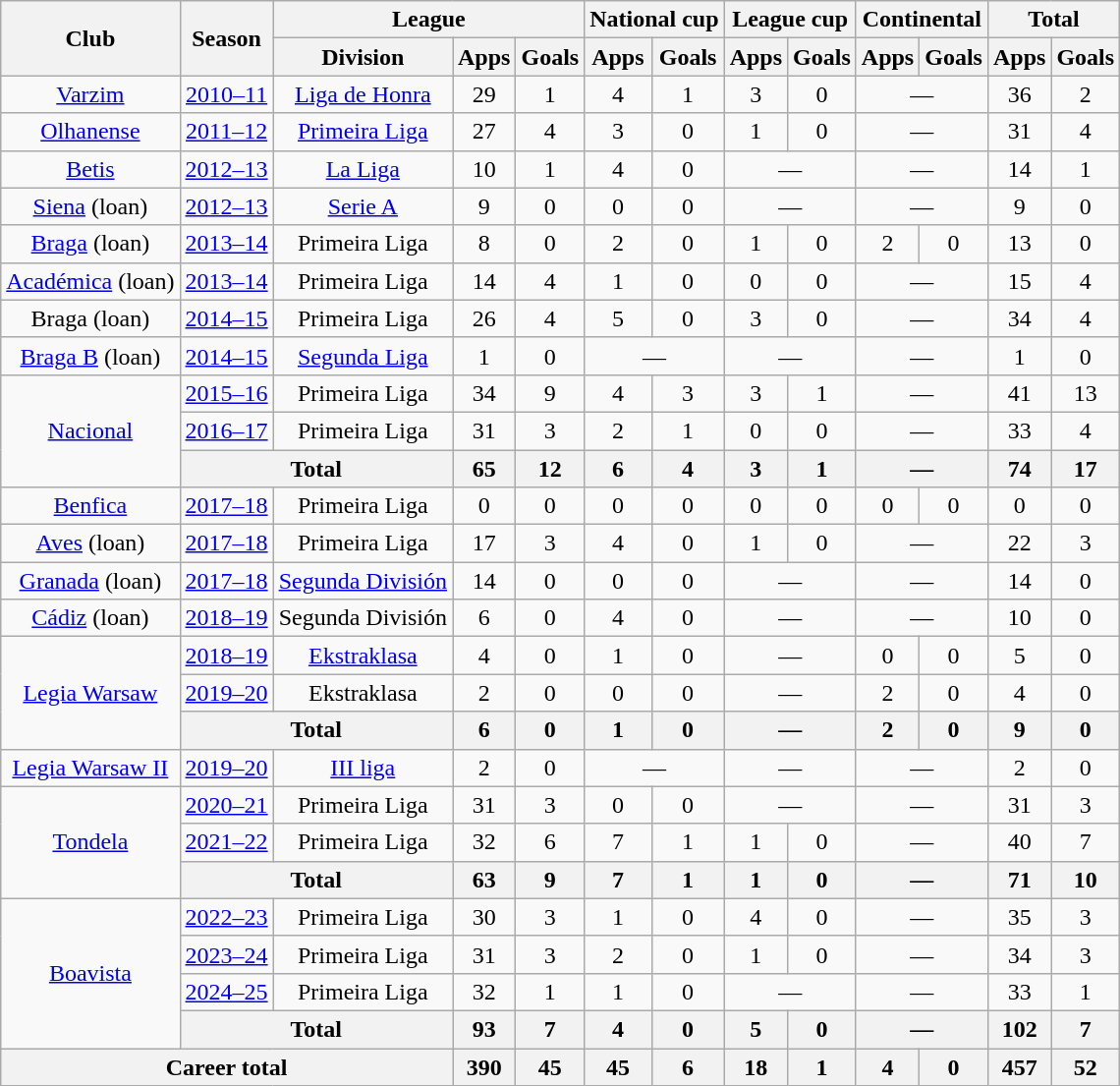<table class="wikitable" style="text-align:center;">
<tr>
<th rowspan="2">Club</th>
<th rowspan="2">Season</th>
<th colspan="3">League</th>
<th colspan="2">National cup</th>
<th colspan="2">League cup</th>
<th colspan="2">Continental</th>
<th colspan="2">Total</th>
</tr>
<tr>
<th>Division</th>
<th>Apps</th>
<th>Goals</th>
<th>Apps</th>
<th>Goals</th>
<th>Apps</th>
<th>Goals</th>
<th>Apps</th>
<th>Goals</th>
<th>Apps</th>
<th>Goals</th>
</tr>
<tr>
<td rowspan="1"><a href='#'>Varzim</a></td>
<td><a href='#'>2010–11</a></td>
<td><a href='#'>Liga de Honra</a></td>
<td>29</td>
<td>1</td>
<td>4</td>
<td>1</td>
<td>3</td>
<td>0</td>
<td colspan="2">—</td>
<td>36</td>
<td>2</td>
</tr>
<tr>
<td rowspan="1"><a href='#'>Olhanense</a></td>
<td><a href='#'>2011–12</a></td>
<td><a href='#'>Primeira Liga</a></td>
<td>27</td>
<td>4</td>
<td>3</td>
<td>0</td>
<td>1</td>
<td>0</td>
<td colspan="2">—</td>
<td>31</td>
<td>4</td>
</tr>
<tr>
<td rowspan="1"><a href='#'>Betis</a></td>
<td><a href='#'>2012–13</a></td>
<td><a href='#'>La Liga</a></td>
<td>10</td>
<td>1</td>
<td>4</td>
<td>0</td>
<td colspan="2">—</td>
<td colspan="2">—</td>
<td>14</td>
<td>1</td>
</tr>
<tr>
<td rowspan="1"><a href='#'>Siena</a> (loan)</td>
<td><a href='#'>2012–13</a></td>
<td><a href='#'>Serie A</a></td>
<td>9</td>
<td>0</td>
<td>0</td>
<td>0</td>
<td colspan="2">—</td>
<td colspan="2">—</td>
<td>9</td>
<td>0</td>
</tr>
<tr>
<td rowspan="1"><a href='#'>Braga</a> (loan)</td>
<td><a href='#'>2013–14</a></td>
<td>Primeira Liga</td>
<td>8</td>
<td>0</td>
<td>2</td>
<td>0</td>
<td>1</td>
<td>0</td>
<td>2</td>
<td>0</td>
<td>13</td>
<td>0</td>
</tr>
<tr>
<td rowspan="1"><a href='#'>Académica</a> (loan)</td>
<td><a href='#'>2013–14</a></td>
<td>Primeira Liga</td>
<td>14</td>
<td>4</td>
<td>1</td>
<td>0</td>
<td>0</td>
<td>0</td>
<td colspan="2">—</td>
<td>15</td>
<td>4</td>
</tr>
<tr>
<td rowspan="1">Braga (loan)</td>
<td><a href='#'>2014–15</a></td>
<td>Primeira Liga</td>
<td>26</td>
<td>4</td>
<td>5</td>
<td>0</td>
<td>3</td>
<td>0</td>
<td colspan="2">—</td>
<td>34</td>
<td>4</td>
</tr>
<tr>
<td rowspan="1"><a href='#'>Braga B</a> (loan)</td>
<td><a href='#'>2014–15</a></td>
<td><a href='#'>Segunda Liga</a></td>
<td>1</td>
<td>0</td>
<td colspan="2">—</td>
<td colspan="2">—</td>
<td colspan="2">—</td>
<td>1</td>
<td>0</td>
</tr>
<tr>
<td rowspan="3" valign="center"><a href='#'>Nacional</a></td>
<td><a href='#'>2015–16</a></td>
<td>Primeira Liga</td>
<td>34</td>
<td>9</td>
<td>4</td>
<td>3</td>
<td>3</td>
<td>1</td>
<td colspan="2">—</td>
<td>41</td>
<td>13</td>
</tr>
<tr>
<td><a href='#'>2016–17</a></td>
<td>Primeira Liga</td>
<td>31</td>
<td>3</td>
<td>2</td>
<td>1</td>
<td>0</td>
<td>0</td>
<td colspan="2">—</td>
<td>33</td>
<td>4</td>
</tr>
<tr>
<th colspan="2">Total</th>
<th>65</th>
<th>12</th>
<th>6</th>
<th>4</th>
<th>3</th>
<th>1</th>
<th colspan="2">—</th>
<th>74</th>
<th>17</th>
</tr>
<tr>
<td rowspan="1"><a href='#'>Benfica</a></td>
<td><a href='#'>2017–18</a></td>
<td>Primeira Liga</td>
<td>0</td>
<td>0</td>
<td>0</td>
<td>0</td>
<td>0</td>
<td>0</td>
<td>0</td>
<td>0</td>
<td>0</td>
<td>0</td>
</tr>
<tr>
<td rowspan="1"><a href='#'>Aves</a> (loan)</td>
<td><a href='#'>2017–18</a></td>
<td>Primeira Liga</td>
<td>17</td>
<td>3</td>
<td>4</td>
<td>0</td>
<td>1</td>
<td>0</td>
<td colspan="2">—</td>
<td>22</td>
<td>3</td>
</tr>
<tr>
<td><a href='#'>Granada</a> (loan)</td>
<td><a href='#'>2017–18</a></td>
<td><a href='#'>Segunda División</a></td>
<td>14</td>
<td>0</td>
<td>0</td>
<td>0</td>
<td colspan="2">—</td>
<td colspan="2">—</td>
<td>14</td>
<td>0</td>
</tr>
<tr>
<td><a href='#'>Cádiz</a> (loan)</td>
<td><a href='#'>2018–19</a></td>
<td>Segunda División</td>
<td>6</td>
<td>0</td>
<td>4</td>
<td>0</td>
<td colspan="2">—</td>
<td colspan="2">—</td>
<td>10</td>
<td>0</td>
</tr>
<tr>
<td rowspan="3"><a href='#'>Legia Warsaw</a></td>
<td><a href='#'>2018–19</a></td>
<td><a href='#'>Ekstraklasa</a></td>
<td>4</td>
<td>0</td>
<td>1</td>
<td>0</td>
<td colspan="2">—</td>
<td>0</td>
<td>0</td>
<td>5</td>
<td>0</td>
</tr>
<tr>
<td><a href='#'>2019–20</a></td>
<td>Ekstraklasa</td>
<td>2</td>
<td>0</td>
<td>0</td>
<td>0</td>
<td colspan="2">—</td>
<td>2</td>
<td>0</td>
<td>4</td>
<td>0</td>
</tr>
<tr>
<th colspan="2">Total</th>
<th>6</th>
<th>0</th>
<th>1</th>
<th>0</th>
<th colspan="2">—</th>
<th>2</th>
<th>0</th>
<th>9</th>
<th>0</th>
</tr>
<tr>
<td><a href='#'>Legia Warsaw II</a></td>
<td><a href='#'>2019–20</a></td>
<td><a href='#'>III liga</a></td>
<td>2</td>
<td>0</td>
<td colspan="2">—</td>
<td colspan="2">—</td>
<td colspan="2">—</td>
<td>2</td>
<td>0</td>
</tr>
<tr>
<td rowspan="3"><a href='#'>Tondela</a></td>
<td><a href='#'>2020–21</a></td>
<td>Primeira Liga</td>
<td>31</td>
<td>3</td>
<td>0</td>
<td>0</td>
<td colspan="2">—</td>
<td colspan="2">—</td>
<td>31</td>
<td>3</td>
</tr>
<tr>
<td><a href='#'>2021–22</a></td>
<td>Primeira Liga</td>
<td>32</td>
<td>6</td>
<td>7</td>
<td>1</td>
<td>1</td>
<td>0</td>
<td colspan="2">—</td>
<td>40</td>
<td>7</td>
</tr>
<tr>
<th colspan="2">Total</th>
<th>63</th>
<th>9</th>
<th>7</th>
<th>1</th>
<th>1</th>
<th>0</th>
<th colspan="2">—</th>
<th>71</th>
<th>10</th>
</tr>
<tr>
<td rowspan="4"><a href='#'>Boavista</a></td>
<td><a href='#'>2022–23</a></td>
<td>Primeira Liga</td>
<td>30</td>
<td>3</td>
<td>1</td>
<td>0</td>
<td>4</td>
<td>0</td>
<td colspan="2">—</td>
<td>35</td>
<td>3</td>
</tr>
<tr>
<td><a href='#'>2023–24</a></td>
<td>Primeira Liga</td>
<td>31</td>
<td>3</td>
<td>2</td>
<td>0</td>
<td>1</td>
<td>0</td>
<td colspan="2">—</td>
<td>34</td>
<td>3</td>
</tr>
<tr>
<td><a href='#'>2024–25</a></td>
<td>Primeira Liga</td>
<td>32</td>
<td>1</td>
<td>1</td>
<td>0</td>
<td colspan="2">—</td>
<td colspan="2">—</td>
<td>33</td>
<td>1</td>
</tr>
<tr>
<th colspan="2">Total</th>
<th>93</th>
<th>7</th>
<th>4</th>
<th>0</th>
<th>5</th>
<th>0</th>
<th colspan="2">—</th>
<th>102</th>
<th>7</th>
</tr>
<tr>
<th colspan="3">Career total</th>
<th>390</th>
<th>45</th>
<th>45</th>
<th>6</th>
<th>18</th>
<th>1</th>
<th>4</th>
<th>0</th>
<th>457</th>
<th>52</th>
</tr>
</table>
